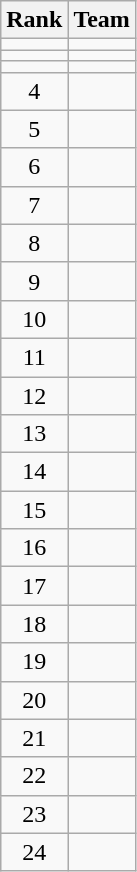<table class=wikitable style="text-align:center;">
<tr>
<th>Rank</th>
<th>Team</th>
</tr>
<tr>
<td></td>
<td align=left></td>
</tr>
<tr>
<td></td>
<td align=left></td>
</tr>
<tr>
<td></td>
<td align=left></td>
</tr>
<tr>
<td>4</td>
<td align=left></td>
</tr>
<tr>
<td>5</td>
<td align=left></td>
</tr>
<tr>
<td>6</td>
<td align=left></td>
</tr>
<tr>
<td>7</td>
<td align=left></td>
</tr>
<tr>
<td>8</td>
<td align=left></td>
</tr>
<tr>
<td>9</td>
<td align=left></td>
</tr>
<tr>
<td>10</td>
<td align=left></td>
</tr>
<tr>
<td>11</td>
<td align=left></td>
</tr>
<tr>
<td>12</td>
<td align=left></td>
</tr>
<tr>
<td>13</td>
<td align=left></td>
</tr>
<tr>
<td>14</td>
<td align=left></td>
</tr>
<tr>
<td>15</td>
<td align=left></td>
</tr>
<tr>
<td>16</td>
<td align=left></td>
</tr>
<tr>
<td>17</td>
<td align=left></td>
</tr>
<tr>
<td>18</td>
<td align=left></td>
</tr>
<tr>
<td>19</td>
<td align=left></td>
</tr>
<tr>
<td>20</td>
<td align=left></td>
</tr>
<tr>
<td>21</td>
<td align=left></td>
</tr>
<tr>
<td>22</td>
<td align=left></td>
</tr>
<tr>
<td>23</td>
<td align=left></td>
</tr>
<tr>
<td>24</td>
<td align=left></td>
</tr>
</table>
